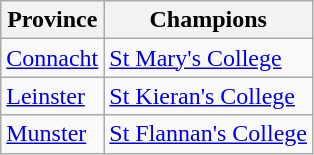<table class="wikitable">
<tr>
<th>Province</th>
<th>Champions</th>
</tr>
<tr>
<td><a href='#'>Connacht</a></td>
<td><a href='#'>St Mary's College</a></td>
</tr>
<tr>
<td><a href='#'>Leinster</a></td>
<td><a href='#'>St Kieran's College</a></td>
</tr>
<tr>
<td><a href='#'>Munster</a></td>
<td><a href='#'>St Flannan's College</a></td>
</tr>
</table>
